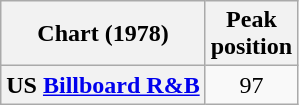<table class="wikitable plainrowheaders sortable">
<tr>
<th>Chart (1978)</th>
<th>Peak<br>position</th>
</tr>
<tr>
<th scope="row">US <a href='#'>Billboard R&B</a></th>
<td style="text-align:center;">97</td>
</tr>
</table>
